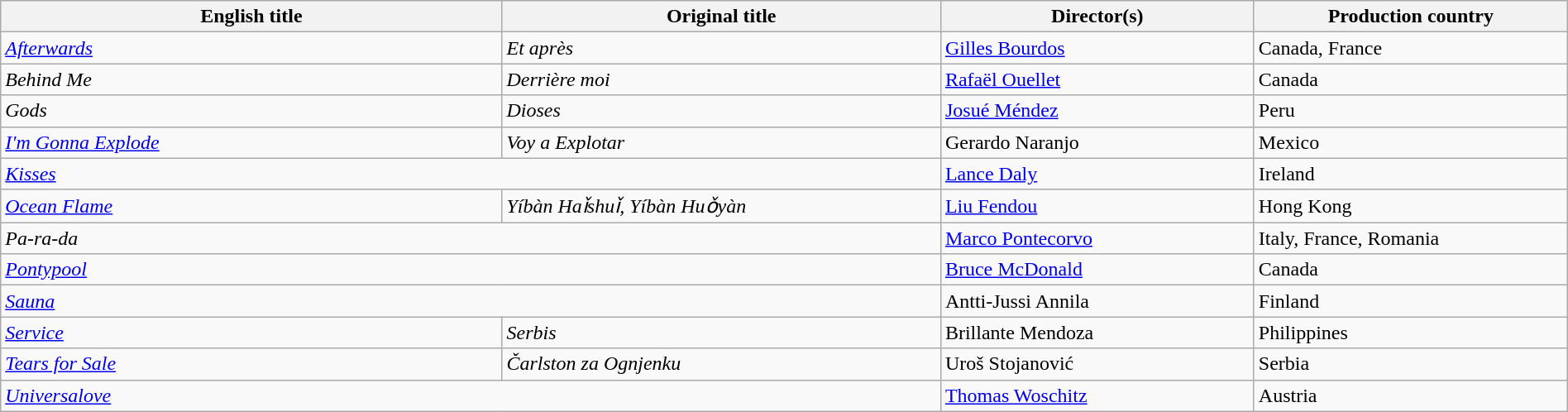<table class="sortable wikitable" width="100%" cellpadding="5">
<tr>
<th scope="col" width="32%">English title</th>
<th scope="col" width="28%">Original title</th>
<th scope="col" width="20%">Director(s)</th>
<th scope="col" width="20%">Production country</th>
</tr>
<tr>
<td><em><a href='#'>Afterwards</a></em></td>
<td><em>Et après</em></td>
<td><a href='#'>Gilles Bourdos</a></td>
<td>Canada, France</td>
</tr>
<tr>
<td><em>Behind Me</em></td>
<td><em>Derrière moi</em></td>
<td><a href='#'>Rafaël Ouellet</a></td>
<td>Canada</td>
</tr>
<tr>
<td><em>Gods</em></td>
<td><em>Dioses</em></td>
<td><a href='#'>Josué Méndez</a></td>
<td>Peru</td>
</tr>
<tr>
<td><em><a href='#'>I'm Gonna Explode</a></em></td>
<td><em>Voy a Explotar</em></td>
<td>Gerardo Naranjo</td>
<td>Mexico</td>
</tr>
<tr>
<td colspan=2><em><a href='#'>Kisses</a></em></td>
<td><a href='#'>Lance Daly</a></td>
<td>Ireland</td>
</tr>
<tr>
<td><em><a href='#'>Ocean Flame</a></em></td>
<td><em>Yíbàn Haǐshuǐ, Yíbàn Huǒyàn</em></td>
<td><a href='#'>Liu Fendou</a></td>
<td>Hong Kong</td>
</tr>
<tr>
<td colspan=2><em>Pa-ra-da</em></td>
<td><a href='#'>Marco Pontecorvo</a></td>
<td>Italy, France, Romania</td>
</tr>
<tr>
<td colspan=2><em><a href='#'>Pontypool</a></em></td>
<td><a href='#'>Bruce McDonald</a></td>
<td>Canada</td>
</tr>
<tr>
<td colspan=2><em><a href='#'>Sauna</a></em></td>
<td>Antti-Jussi Annila</td>
<td>Finland</td>
</tr>
<tr>
<td><em><a href='#'>Service</a></em></td>
<td><em>Serbis</em></td>
<td>Brillante Mendoza</td>
<td>Philippines</td>
</tr>
<tr>
<td><em><a href='#'>Tears for Sale</a></em></td>
<td><em>Čarlston za Ognjenku</em></td>
<td>Uroš Stojanović</td>
<td>Serbia</td>
</tr>
<tr>
<td colspan=2><em><a href='#'>Universalove</a></em></td>
<td><a href='#'>Thomas Woschitz</a></td>
<td>Austria</td>
</tr>
</table>
